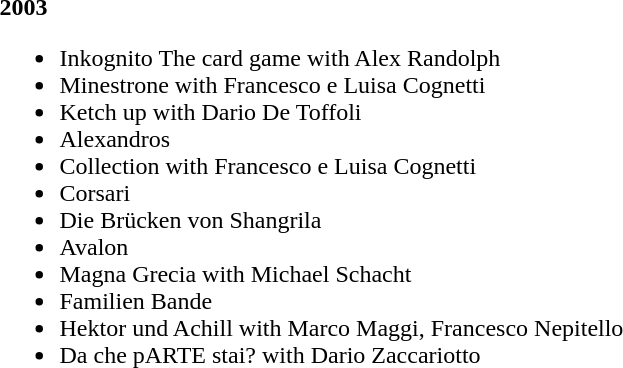<table>
<tr>
<td><strong>2003</strong><br><ul><li>Inkognito The card game with Alex Randolph</li><li>Minestrone with Francesco e Luisa Cognetti</li><li>Ketch up with Dario De Toffoli</li><li>Alexandros</li><li>Collection with Francesco e Luisa Cognetti</li><li>Corsari</li><li>Die Brücken von Shangrila</li><li>Avalon</li><li>Magna Grecia with Michael Schacht</li><li>Familien Bande</li><li>Hektor und Achill with Marco Maggi, Francesco Nepitello</li><li>Da che pARTE stai? with Dario Zaccariotto</li></ul></td>
</tr>
</table>
